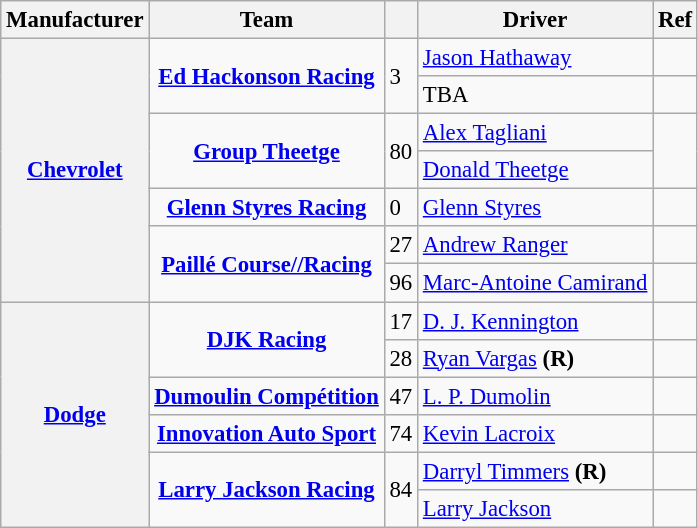<table class="wikitable" style="font-size: 95%;">
<tr>
<th>Manufacturer</th>
<th>Team</th>
<th></th>
<th>Driver</th>
<th>Ref</th>
</tr>
<tr>
<th rowspan="7"><a href='#'>Chevrolet</a></th>
<td rowspan="2" style="text-align: center;"><strong><a href='#'>Ed Hackonson Racing</a></strong></td>
<td rowspan="2">3</td>
<td><a href='#'>Jason Hathaway</a> <small></small></td>
<td></td>
</tr>
<tr>
<td>TBA <small></small></td>
<td></td>
</tr>
<tr>
<td rowspan="2" style="text-align:center;"><strong><a href='#'>Group Theetge</a></strong></td>
<td rowspan="2">80</td>
<td><a href='#'>Alex Tagliani</a></td>
<td rowspan="2"></td>
</tr>
<tr>
<td><a href='#'>Donald Theetge</a></td>
</tr>
<tr>
<td style="text-align: center;"><strong><a href='#'>Glenn Styres Racing</a></strong></td>
<td>0</td>
<td><a href='#'>Glenn Styres</a></td>
<td></td>
</tr>
<tr>
<td rowspan="2" style="text-align:center;"><strong><a href='#'>Paillé Course//Racing</a></strong></td>
<td>27</td>
<td><a href='#'>Andrew Ranger</a></td>
<td></td>
</tr>
<tr>
<td>96</td>
<td><a href='#'>Marc-Antoine Camirand</a></td>
<td></td>
</tr>
<tr>
<th rowspan="6"><a href='#'>Dodge</a></th>
<td rowspan="2" style="text-align: center;"><strong><a href='#'>DJK Racing</a></strong></td>
<td>17</td>
<td><a href='#'>D. J. Kennington</a></td>
<td></td>
</tr>
<tr>
<td>28</td>
<td><a href='#'>Ryan Vargas</a> <strong>(R)</strong></td>
<td></td>
</tr>
<tr>
<td style="text-align:center;"><strong><a href='#'>Dumoulin Compétition</a></strong></td>
<td>47</td>
<td><a href='#'>L. P. Dumolin</a></td>
<td></td>
</tr>
<tr>
<td style="text-align: center;"><strong><a href='#'>Innovation Auto Sport</a></strong></td>
<td>74</td>
<td><a href='#'>Kevin Lacroix</a></td>
<td></td>
</tr>
<tr>
<td rowspan="2" style="text-align: center;"><strong><a href='#'>Larry Jackson Racing</a></strong></td>
<td rowspan="2">84</td>
<td><a href='#'>Darryl Timmers</a> <strong>(R) <small></small></strong></td>
<td></td>
</tr>
<tr>
<td><a href='#'>Larry Jackson</a> <small><strong></strong></small></td>
<td></td>
</tr>
</table>
